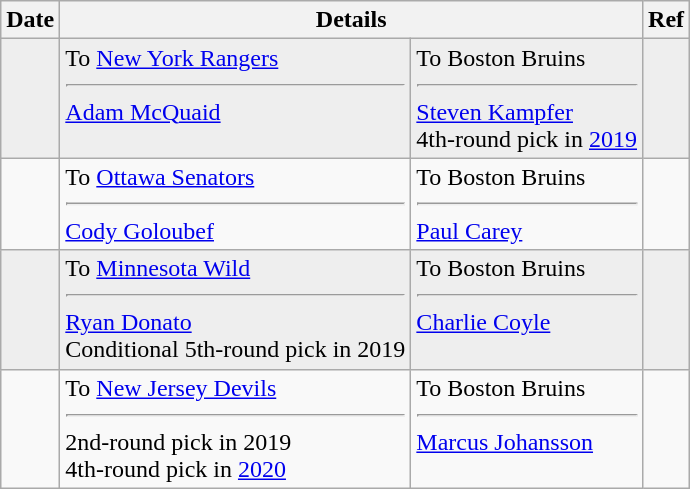<table class="wikitable">
<tr>
<th>Date</th>
<th colspan="2">Details</th>
<th>Ref</th>
</tr>
<tr style="background:#eee;">
<td></td>
<td valign="top">To <a href='#'>New York Rangers</a><hr><a href='#'>Adam McQuaid</a></td>
<td valign="top">To Boston Bruins<hr><a href='#'>Steven Kampfer</a><br>4th-round pick in <a href='#'>2019</a></td>
<td></td>
</tr>
<tr>
<td></td>
<td valign="top">To <a href='#'>Ottawa Senators</a><hr><a href='#'>Cody Goloubef</a></td>
<td valign="top">To Boston Bruins<hr><a href='#'>Paul Carey</a></td>
<td></td>
</tr>
<tr style="background:#eee;">
<td></td>
<td valign="top">To <a href='#'>Minnesota Wild</a><hr><a href='#'>Ryan Donato</a><br>Conditional 5th-round pick in 2019</td>
<td valign="top">To Boston Bruins<hr><a href='#'>Charlie Coyle</a></td>
<td></td>
</tr>
<tr>
<td></td>
<td valign="top">To <a href='#'>New Jersey Devils</a><hr>2nd-round pick in 2019<br>4th-round pick in <a href='#'>2020</a></td>
<td valign="top">To Boston Bruins<hr><a href='#'>Marcus Johansson</a></td>
<td></td>
</tr>
</table>
